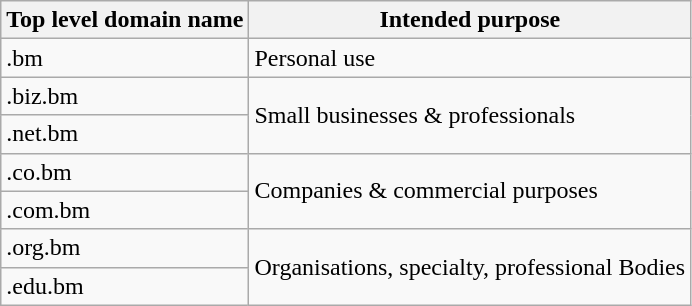<table class="wikitable">
<tr>
<th>Top level domain name</th>
<th>Intended purpose</th>
</tr>
<tr>
<td>.bm</td>
<td>Personal use</td>
</tr>
<tr>
<td>.biz.bm</td>
<td rowspan="2">Small businesses & professionals</td>
</tr>
<tr>
<td>.net.bm</td>
</tr>
<tr>
<td>.co.bm</td>
<td rowspan="2">Companies & commercial purposes</td>
</tr>
<tr>
<td>.com.bm</td>
</tr>
<tr>
<td>.org.bm</td>
<td rowspan="2">Organisations, specialty, professional Bodies</td>
</tr>
<tr>
<td>.edu.bm</td>
</tr>
</table>
